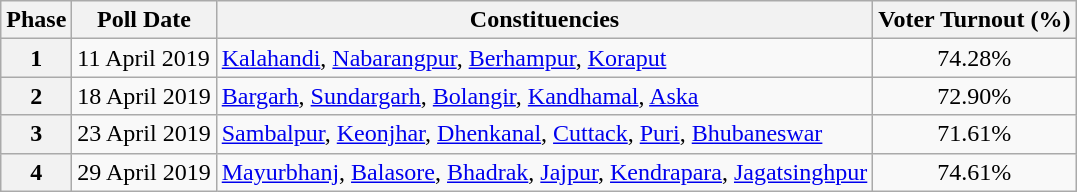<table class="wikitable sortable">
<tr>
<th>Phase</th>
<th>Poll Date</th>
<th>Constituencies</th>
<th>Voter Turnout <strong></strong>(%)</th>
</tr>
<tr>
<th>1</th>
<td>11 April 2019</td>
<td><a href='#'>Kalahandi</a>, <a href='#'>Nabarangpur</a>, <a href='#'>Berhampur</a>, <a href='#'>Koraput</a></td>
<td style="text-align:center;">74.28% </td>
</tr>
<tr>
<th>2</th>
<td>18 April 2019</td>
<td><a href='#'>Bargarh</a>, <a href='#'>Sundargarh</a>, <a href='#'>Bolangir</a>, <a href='#'>Kandhamal</a>, <a href='#'>Aska</a></td>
<td style="text-align:center;">72.90% </td>
</tr>
<tr>
<th>3</th>
<td>23 April 2019</td>
<td><a href='#'>Sambalpur</a>, <a href='#'>Keonjhar</a>, <a href='#'>Dhenkanal</a>, <a href='#'>Cuttack</a>, <a href='#'>Puri</a>, <a href='#'>Bhubaneswar</a></td>
<td style="text-align:center;">71.61% </td>
</tr>
<tr>
<th>4</th>
<td>29 April 2019</td>
<td><a href='#'>Mayurbhanj</a>, <a href='#'>Balasore</a>, <a href='#'>Bhadrak</a>, <a href='#'>Jajpur</a>, <a href='#'>Kendrapara</a>, <a href='#'>Jagatsinghpur</a></td>
<td style="text-align:center;">74.61% </td>
</tr>
</table>
